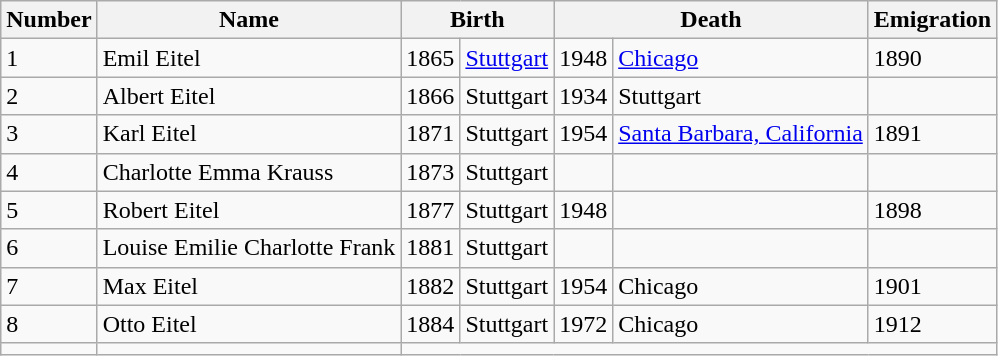<table class="wikitable sortable mw-collapsible toptextcells">
<tr>
<th>Number</th>
<th>Name</th>
<th colspan="2">Birth</th>
<th colspan="2">Death</th>
<th>Emigration</th>
</tr>
<tr>
<td>1</td>
<td>Emil Eitel</td>
<td>1865</td>
<td><a href='#'>Stuttgart</a></td>
<td>1948</td>
<td><a href='#'>Chicago</a></td>
<td>1890</td>
</tr>
<tr>
<td>2</td>
<td>Albert Eitel</td>
<td>1866</td>
<td>Stuttgart</td>
<td>1934</td>
<td>Stuttgart</td>
<td></td>
</tr>
<tr>
<td>3</td>
<td>Karl Eitel</td>
<td>1871</td>
<td>Stuttgart</td>
<td>1954</td>
<td><a href='#'>Santa Barbara, California</a></td>
<td>1891</td>
</tr>
<tr>
<td>4</td>
<td>Charlotte Emma Krauss</td>
<td>1873</td>
<td>Stuttgart</td>
<td></td>
<td></td>
<td></td>
</tr>
<tr>
<td>5</td>
<td>Robert Eitel</td>
<td>1877</td>
<td>Stuttgart</td>
<td>1948</td>
<td></td>
<td>1898</td>
</tr>
<tr>
<td>6</td>
<td>Louise Emilie Charlotte Frank</td>
<td>1881</td>
<td>Stuttgart</td>
<td></td>
<td></td>
<td></td>
</tr>
<tr>
<td>7</td>
<td>Max Eitel</td>
<td>1882</td>
<td>Stuttgart</td>
<td>1954</td>
<td>Chicago</td>
<td>1901</td>
</tr>
<tr>
<td>8</td>
<td>Otto Eitel</td>
<td>1884</td>
<td>Stuttgart</td>
<td>1972</td>
<td>Chicago</td>
<td>1912</td>
</tr>
<tr>
<td></td>
<td></td>
</tr>
</table>
